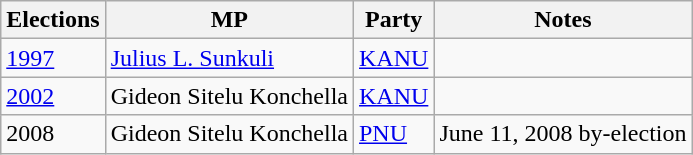<table class="wikitable">
<tr>
<th>Elections</th>
<th>MP </th>
<th>Party</th>
<th>Notes</th>
</tr>
<tr>
<td><a href='#'>1997</a></td>
<td><a href='#'>Julius L. Sunkuli</a></td>
<td><a href='#'>KANU</a></td>
<td></td>
</tr>
<tr>
<td><a href='#'>2002</a></td>
<td>Gideon Sitelu Konchella</td>
<td><a href='#'>KANU</a></td>
<td></td>
</tr>
<tr>
<td>2008</td>
<td>Gideon Sitelu Konchella</td>
<td><a href='#'>PNU</a></td>
<td>June 11, 2008 by-election</td>
</tr>
</table>
